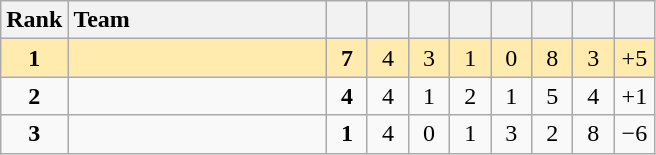<table class="wikitable" style="text-align: center;">
<tr>
<th width=30>Rank</th>
<th width=165 style="text-align:left;">Team</th>
<th width=20></th>
<th width=20></th>
<th width=20></th>
<th width=20></th>
<th width=20></th>
<th width=20></th>
<th width=20></th>
<th width=20></th>
</tr>
<tr style="background:#ffebad;">
<td><strong>1</strong></td>
<td style="text-align:left;"></td>
<td><strong>7</strong></td>
<td>4</td>
<td>3</td>
<td>1</td>
<td>0</td>
<td>8</td>
<td>3</td>
<td>+5</td>
</tr>
<tr>
<td><strong>2</strong></td>
<td style="text-align:left;"></td>
<td><strong>4</strong></td>
<td>4</td>
<td>1</td>
<td>2</td>
<td>1</td>
<td>5</td>
<td>4</td>
<td>+1</td>
</tr>
<tr>
<td><strong>3</strong></td>
<td style="text-align:left;"></td>
<td><strong>1</strong></td>
<td>4</td>
<td>0</td>
<td>1</td>
<td>3</td>
<td>2</td>
<td>8</td>
<td>−6</td>
</tr>
</table>
